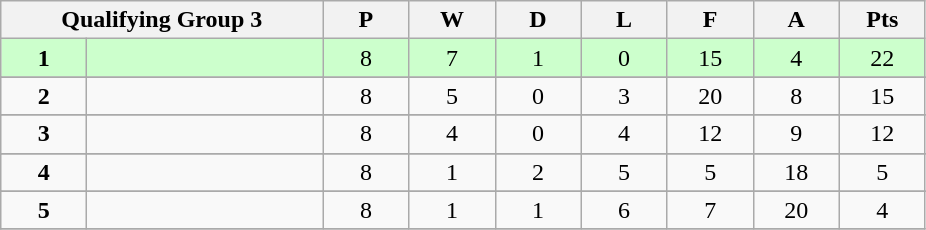<table class="wikitable">
<tr>
<th colspan="2">Qualifying Group 3</th>
<th rowspan="1" width="50">P</th>
<th rowspan="1" width="50">W</th>
<th colspan="1" width="50">D</th>
<th colspan="1" width="50">L</th>
<th colspan="1" width="50">F</th>
<th colspan="1" width="50">A</th>
<th colspan="1" width="50">Pts</th>
</tr>
<tr style="background:#ccffcc;" align=center>
<td width="50"><strong>1</strong></td>
<td align=left width="150"><strong></strong></td>
<td>8</td>
<td>7</td>
<td>1</td>
<td>0</td>
<td>15</td>
<td>4</td>
<td>22</td>
</tr>
<tr>
</tr>
<tr align=center>
<td><strong>2</strong></td>
<td align=left></td>
<td>8</td>
<td>5</td>
<td>0</td>
<td>3</td>
<td>20</td>
<td>8</td>
<td>15</td>
</tr>
<tr>
</tr>
<tr align=center>
<td><strong>3</strong></td>
<td align=left></td>
<td>8</td>
<td>4</td>
<td>0</td>
<td>4</td>
<td>12</td>
<td>9</td>
<td>12</td>
</tr>
<tr>
</tr>
<tr align=center>
<td><strong>4</strong></td>
<td align=left></td>
<td>8</td>
<td>1</td>
<td>2</td>
<td>5</td>
<td>5</td>
<td>18</td>
<td>5</td>
</tr>
<tr>
</tr>
<tr align=center>
<td><strong>5</strong></td>
<td align=left></td>
<td>8</td>
<td>1</td>
<td>1</td>
<td>6</td>
<td>7</td>
<td>20</td>
<td>4</td>
</tr>
<tr>
</tr>
</table>
